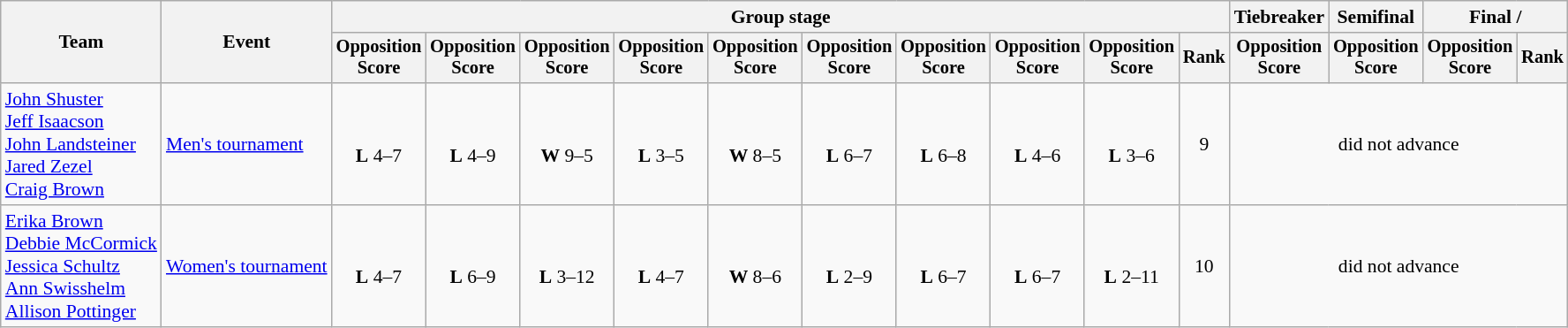<table class=wikitable style=font-size:90%;text-align:center>
<tr>
<th rowspan=2>Team</th>
<th rowspan=2>Event</th>
<th colspan=10>Group stage</th>
<th>Tiebreaker</th>
<th>Semifinal</th>
<th colspan=2>Final / </th>
</tr>
<tr style=font-size:95%>
<th>Opposition<br>Score</th>
<th>Opposition<br>Score</th>
<th>Opposition<br>Score</th>
<th>Opposition<br>Score</th>
<th>Opposition<br>Score</th>
<th>Opposition<br>Score</th>
<th>Opposition<br>Score</th>
<th>Opposition<br>Score</th>
<th>Opposition<br>Score</th>
<th>Rank</th>
<th>Opposition<br>Score</th>
<th>Opposition<br>Score</th>
<th>Opposition<br>Score</th>
<th>Rank</th>
</tr>
<tr>
<td align=left><a href='#'>John Shuster</a><br><a href='#'>Jeff Isaacson</a><br><a href='#'>John Landsteiner</a><br><a href='#'>Jared Zezel</a><br><a href='#'>Craig Brown</a></td>
<td align=left><a href='#'>Men's tournament</a></td>
<td><br><strong>L</strong> 4–7</td>
<td><br><strong>L</strong> 4–9</td>
<td><br><strong>W</strong> 9–5</td>
<td><br><strong>L</strong> 3–5</td>
<td><br><strong>W</strong> 8–5</td>
<td><br><strong>L</strong> 6–7</td>
<td><br><strong>L</strong> 6–8</td>
<td><br><strong>L</strong> 4–6</td>
<td><br><strong>L</strong> 3–6</td>
<td>9</td>
<td colspan=4>did not advance</td>
</tr>
<tr>
<td align=left><a href='#'>Erika Brown</a><br><a href='#'>Debbie McCormick</a><br><a href='#'>Jessica Schultz</a><br><a href='#'>Ann Swisshelm</a><br><a href='#'>Allison Pottinger</a></td>
<td align=left><a href='#'>Women's tournament</a></td>
<td><br><strong>L</strong> 4–7</td>
<td><br><strong>L</strong> 6–9</td>
<td><br><strong>L</strong> 3–12</td>
<td><br><strong>L</strong> 4–7</td>
<td><br><strong>W</strong> 8–6</td>
<td><br><strong>L</strong> 2–9</td>
<td><br><strong>L</strong> 6–7</td>
<td><br><strong>L</strong> 6–7</td>
<td><br><strong>L</strong> 2–11</td>
<td>10</td>
<td colspan=4>did not advance</td>
</tr>
</table>
